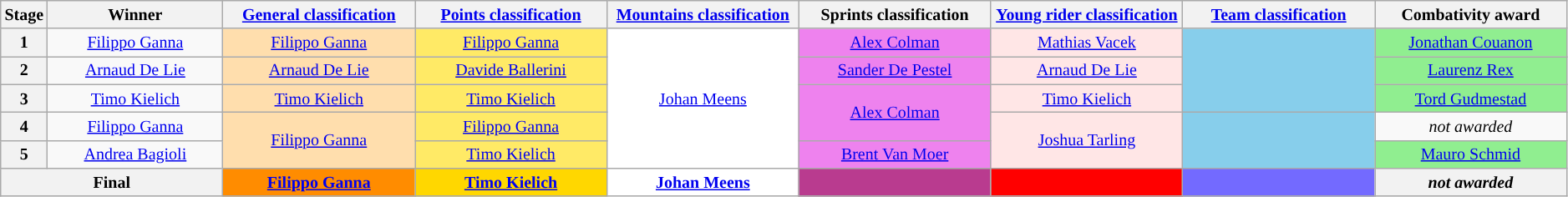<table class="wikitable" style="text-align: center; font-size:smaller;">
<tr style="background:#efefef;">
<th scope="col" style="width:1%;">Stage</th>
<th scope="col" style="width:11.5%;">Winner</th>
<th scope="col" style="width:12.5%;"><a href='#'>General classification</a><br></th>
<th scope="col" style="width:12.5%;"><a href='#'>Points classification</a><br></th>
<th scope="col" style="width:12.5%;"><a href='#'>Mountains classification</a><br></th>
<th scope="col" style="width:12.5%;">Sprints classification<br></th>
<th scope="col" style="width:12.5%;"><a href='#'>Young rider classification</a><br></th>
<th scope="col" style="width:12.5%;"><a href='#'>Team classification</a></th>
<th scope="col" style="width:12.5%;">Combativity award</th>
</tr>
<tr>
<th>1</th>
<td><a href='#'>Filippo Ganna</a></td>
<td style="background:navajowhite;"><a href='#'>Filippo Ganna</a></td>
<td style="background:#FFEA66;"><a href='#'>Filippo Ganna</a></td>
<td style="background:white;" rowspan=5><a href='#'>Johan Meens</a></td>
<td style="background:violet;"><a href='#'>Alex Colman</a></td>
<td style="background:#FFE6E6;"><a href='#'>Mathias Vacek</a></td>
<td style="background:skyblue;" rowspan=3></td>
<td style="background:lightgreen;"><a href='#'>Jonathan Couanon</a></td>
</tr>
<tr>
<th>2</th>
<td><a href='#'>Arnaud De Lie</a></td>
<td style="background:navajowhite;"><a href='#'>Arnaud De Lie</a></td>
<td style="background:#FFEA66;"><a href='#'>Davide Ballerini</a></td>
<td style="background:violet;"><a href='#'>Sander De Pestel</a></td>
<td style="background:#FFE6E6;"><a href='#'>Arnaud De Lie</a></td>
<td style="background:lightgreen;"><a href='#'>Laurenz Rex</a></td>
</tr>
<tr>
<th>3</th>
<td><a href='#'>Timo Kielich</a></td>
<td style="background:navajowhite;"><a href='#'>Timo Kielich</a></td>
<td style="background:#FFEA66;"><a href='#'>Timo Kielich</a></td>
<td style="background:violet;" rowspan=2><a href='#'>Alex Colman</a></td>
<td style="background:#FFE6E6;"><a href='#'>Timo Kielich</a></td>
<td style="background:lightgreen;"><a href='#'>Tord Gudmestad</a></td>
</tr>
<tr>
<th>4</th>
<td><a href='#'>Filippo Ganna</a></td>
<td style="background:navajowhite;" rowspan=2><a href='#'>Filippo Ganna</a></td>
<td style="background:#FFEA66;"><a href='#'>Filippo Ganna</a></td>
<td style="background:#FFE6E6;" rowspan=2><a href='#'>Joshua Tarling</a></td>
<td style="background:skyblue;" rowspan=2></td>
<td><em>not awarded</em></td>
</tr>
<tr>
<th>5</th>
<td><a href='#'>Andrea Bagioli</a></td>
<td style="background:#FFEA66;"><a href='#'>Timo Kielich</a></td>
<td style="background:violet;"><a href='#'>Brent Van Moer</a></td>
<td style="background:lightgreen;"><a href='#'>Mauro Schmid</a></td>
</tr>
<tr>
<th colspan="2">Final</th>
<th style="background:#FF8C00;"><a href='#'>Filippo Ganna</a></th>
<th style="background:gold;"><a href='#'>Timo Kielich</a></th>
<th style="background:white;"><a href='#'>Johan Meens</a></th>
<th style="background:#B93B8F;"></th>
<th style="background:#f00;"></th>
<th style="background:#736aff;"></th>
<th><em>not awarded</em></th>
</tr>
</table>
